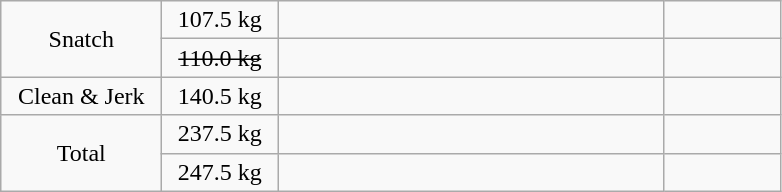<table class = "wikitable" style="text-align:center;">
<tr>
<td rowspan=2 width=100>Snatch</td>
<td width=70>107.5 kg</td>
<td width=250 align=left></td>
<td width=70></td>
</tr>
<tr>
<td><s>110.0 kg</s></td>
<td align=left><s></s></td>
<td><s></s></td>
</tr>
<tr>
<td>Clean & Jerk</td>
<td>140.5 kg</td>
<td align=left></td>
<td></td>
</tr>
<tr>
<td rowspan=2>Total</td>
<td>237.5 kg</td>
<td align=left></td>
<td></td>
</tr>
<tr>
<td>247.5 kg</td>
<td align=left></td>
<td></td>
</tr>
</table>
